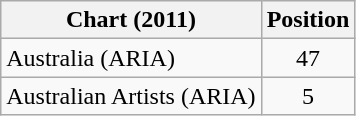<table class="wikitable sortable">
<tr>
<th scope="col">Chart (2011)</th>
<th scope="col">Position</th>
</tr>
<tr>
<td>Australia (ARIA)</td>
<td style="text-align:center;">47</td>
</tr>
<tr>
<td>Australian Artists (ARIA)</td>
<td style="text-align:center;">5</td>
</tr>
</table>
